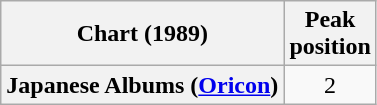<table class="wikitable plainrowheaders" style="text-align:center">
<tr>
<th scope="col">Chart (1989)</th>
<th scope="col">Peak<br> position</th>
</tr>
<tr>
<th scope="row">Japanese Albums (<a href='#'>Oricon</a>)</th>
<td>2</td>
</tr>
</table>
